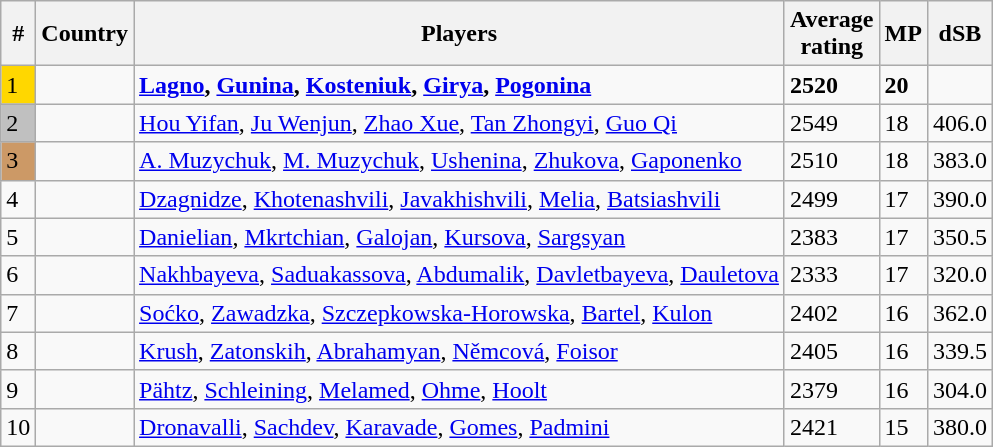<table class="wikitable">
<tr>
<th>#</th>
<th>Country</th>
<th>Players</th>
<th>Average<br>rating</th>
<th>MP</th>
<th>dSB</th>
</tr>
<tr>
<td style="background:gold;">1</td>
<td><strong></strong></td>
<td><strong><a href='#'>Lagno</a>, <a href='#'>Gunina</a>, <a href='#'>Kosteniuk</a>, <a href='#'>Girya</a>, <a href='#'>Pogonina</a></strong></td>
<td><strong>2520</strong></td>
<td><strong>20</strong></td>
<td></td>
</tr>
<tr>
<td style="background:silver;">2</td>
<td></td>
<td><a href='#'>Hou Yifan</a>, <a href='#'>Ju Wenjun</a>, <a href='#'>Zhao Xue</a>, <a href='#'>Tan Zhongyi</a>, <a href='#'>Guo Qi</a></td>
<td>2549</td>
<td>18</td>
<td>406.0</td>
</tr>
<tr>
<td style="background:#c96;">3</td>
<td></td>
<td><a href='#'>A. Muzychuk</a>, <a href='#'>M. Muzychuk</a>, <a href='#'>Ushenina</a>, <a href='#'>Zhukova</a>, <a href='#'>Gaponenko</a></td>
<td>2510</td>
<td>18</td>
<td>383.0</td>
</tr>
<tr>
<td>4</td>
<td></td>
<td><a href='#'>Dzagnidze</a>, <a href='#'>Khotenashvili</a>, <a href='#'>Javakhishvili</a>, <a href='#'>Melia</a>, <a href='#'>Batsiashvili</a></td>
<td>2499</td>
<td>17</td>
<td>390.0</td>
</tr>
<tr>
<td>5</td>
<td></td>
<td><a href='#'>Danielian</a>, <a href='#'>Mkrtchian</a>, <a href='#'>Galojan</a>, <a href='#'>Kursova</a>, <a href='#'>Sargsyan</a></td>
<td>2383</td>
<td>17</td>
<td>350.5</td>
</tr>
<tr>
<td>6</td>
<td></td>
<td><a href='#'>Nakhbayeva</a>, <a href='#'>Saduakassova</a>, <a href='#'>Abdumalik</a>, <a href='#'>Davletbayeva</a>, <a href='#'>Dauletova</a></td>
<td>2333</td>
<td>17</td>
<td>320.0</td>
</tr>
<tr>
<td>7</td>
<td></td>
<td><a href='#'>Soćko</a>, <a href='#'>Zawadzka</a>, <a href='#'>Szczepkowska-Horowska</a>, <a href='#'>Bartel</a>, <a href='#'>Kulon</a></td>
<td>2402</td>
<td>16</td>
<td>362.0</td>
</tr>
<tr>
<td>8</td>
<td></td>
<td><a href='#'>Krush</a>, <a href='#'>Zatonskih</a>, <a href='#'>Abrahamyan</a>, <a href='#'>Němcová</a>, <a href='#'>Foisor</a></td>
<td>2405</td>
<td>16</td>
<td>339.5</td>
</tr>
<tr>
<td>9</td>
<td></td>
<td><a href='#'>Pähtz</a>, <a href='#'>Schleining</a>, <a href='#'>Melamed</a>, <a href='#'>Ohme</a>, <a href='#'>Hoolt</a></td>
<td>2379</td>
<td>16</td>
<td>304.0</td>
</tr>
<tr>
<td>10</td>
<td></td>
<td><a href='#'>Dronavalli</a>, <a href='#'>Sachdev</a>, <a href='#'>Karavade</a>, <a href='#'>Gomes</a>, <a href='#'>Padmini</a></td>
<td>2421</td>
<td>15</td>
<td>380.0</td>
</tr>
</table>
